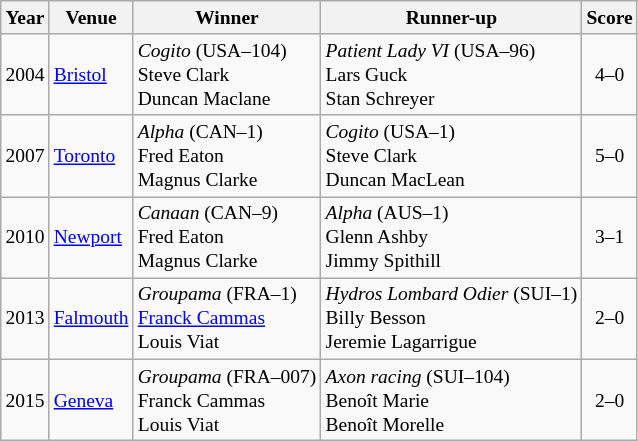<table class=wikitable style="font-size:small">
<tr>
<th>Year</th>
<th>Venue</th>
<th>Winner</th>
<th>Runner-up</th>
<th>Score</th>
</tr>
<tr>
<td>2004</td>
<td><a href='#'>Bristol</a></td>
<td> <em>Cogito</em> (USA–104)<br>Steve Clark<br>Duncan Maclane</td>
<td> <em>Patient Lady VI</em> (USA–96)<br>Lars Guck<br>Stan Schreyer</td>
<td style="text-align:center">4–0</td>
</tr>
<tr>
<td>2007</td>
<td><a href='#'>Toronto</a></td>
<td> <em>Alpha</em> (CAN–1)<br>Fred Eaton<br>Magnus Clarke</td>
<td> <em>Cogito</em> (USA–1)<br>Steve Clark<br>Duncan MacLean</td>
<td style="text-align:center">5–0</td>
</tr>
<tr>
<td>2010</td>
<td><a href='#'>Newport</a></td>
<td> <em>Canaan</em> (CAN–9)<br>Fred Eaton<br>Magnus Clarke</td>
<td> <em>Alpha</em> (AUS–1)<br>Glenn Ashby<br>Jimmy Spithill</td>
<td style="text-align:center">3–1</td>
</tr>
<tr>
<td>2013</td>
<td><a href='#'>Falmouth</a></td>
<td> <em>Groupama</em> (FRA–1)<br><a href='#'>Franck Cammas</a><br>Louis Viat</td>
<td> <em>Hydros Lombard Odier</em> (SUI–1)<br>Billy Besson<br>Jeremie Lagarrigue</td>
<td style="text-align:center">2–0</td>
</tr>
<tr>
<td>2015</td>
<td><a href='#'>Geneva</a></td>
<td> <em>Groupama</em> (FRA–007)<br>Franck Cammas<br>Louis Viat</td>
<td> <em>Axon racing</em> (SUI–104)<br>Benoît Marie<br>Benoît Morelle</td>
<td style="text-align:center">2–0</td>
</tr>
</table>
